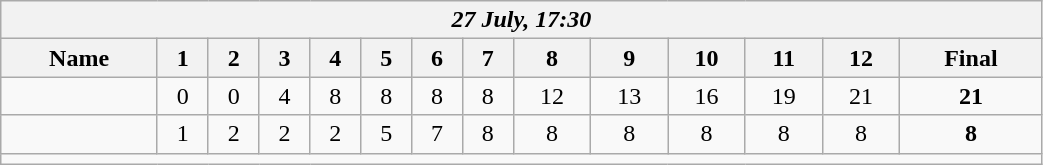<table class=wikitable style="text-align:center; width: 55%">
<tr>
<th colspan=17><em>27 July, 17:30</em></th>
</tr>
<tr>
<th>Name</th>
<th>1</th>
<th>2</th>
<th>3</th>
<th>4</th>
<th>5</th>
<th>6</th>
<th>7</th>
<th>8</th>
<th>9</th>
<th>10</th>
<th>11</th>
<th>12</th>
<th>Final</th>
</tr>
<tr>
<td align=left><strong></strong></td>
<td>0</td>
<td>0</td>
<td>4</td>
<td>8</td>
<td>8</td>
<td>8</td>
<td>8</td>
<td>12</td>
<td>13</td>
<td>16</td>
<td>19</td>
<td>21</td>
<td><strong>21</strong></td>
</tr>
<tr>
<td align=left></td>
<td>1</td>
<td>2</td>
<td>2</td>
<td>2</td>
<td>5</td>
<td>7</td>
<td>8</td>
<td>8</td>
<td>8</td>
<td>8</td>
<td>8</td>
<td>8</td>
<td><strong>8</strong></td>
</tr>
<tr>
<td colspan=17></td>
</tr>
</table>
